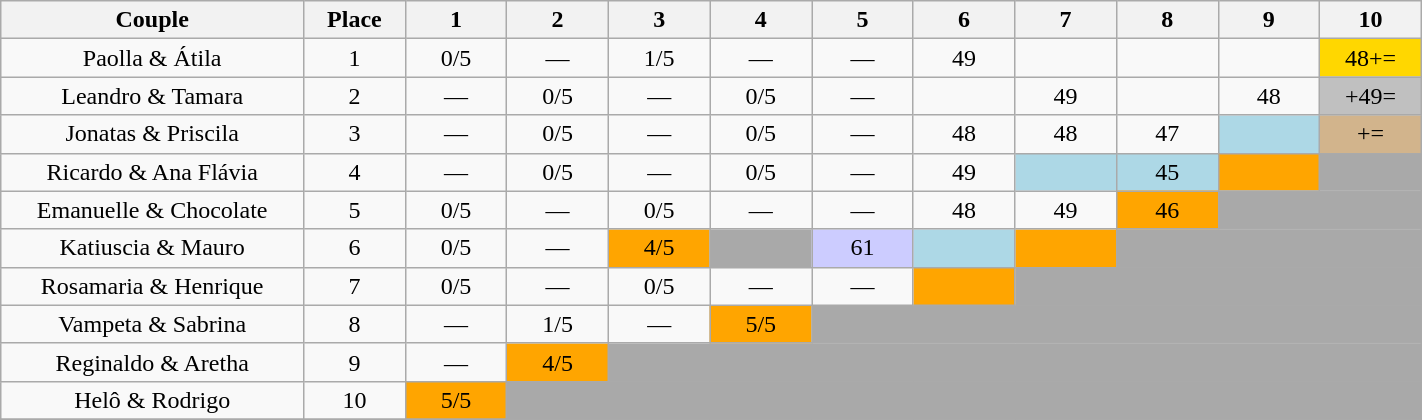<table class="wikitable sortable"  style="margin:auto; text-align:center; white-space:nowrap; width:75%;">
<tr>
<th width="10.0%">Couple</th>
<th width="05.0%">Place</th>
<th width="05.0%">1</th>
<th width="05.0%">2</th>
<th width="05.0%">3</th>
<th width="05.0%">4</th>
<th width="05.0%">5</th>
<th width="05.0%">6</th>
<th width="05.0%">7</th>
<th width="05.0%">8</th>
<th width="05.0%">9</th>
<th width="05.0%">10</th>
</tr>
<tr>
<td>Paolla & Átila</td>
<td>1</td>
<td>0/5</td>
<td>—</td>
<td>1/5</td>
<td>—</td>
<td>—</td>
<td>49</td>
<td></td>
<td></td>
<td></td>
<td bgcolor="FFD700">48+=</td>
</tr>
<tr>
<td>Leandro & Tamara</td>
<td>2</td>
<td>—</td>
<td>0/5</td>
<td>—</td>
<td>0/5</td>
<td>—</td>
<td></td>
<td>49</td>
<td></td>
<td>48</td>
<td bgcolor="C0C0C0">+49=</td>
</tr>
<tr>
<td>Jonatas & Priscila</td>
<td>3</td>
<td>—</td>
<td>0/5</td>
<td>—</td>
<td>0/5</td>
<td>—</td>
<td>48</td>
<td>48</td>
<td>47</td>
<td bgcolor="ADD8E6"></td>
<td bgcolor="D2B48C">+=</td>
</tr>
<tr>
<td>Ricardo & Ana Flávia</td>
<td>4</td>
<td>—</td>
<td>0/5</td>
<td>—</td>
<td>0/5</td>
<td>—</td>
<td>49</td>
<td bgcolor="ADD8E6"></td>
<td bgcolor="ADD8E6">45</td>
<td bgcolor="FFA500"></td>
<td bgcolor="A9A9A9" colspan=1></td>
</tr>
<tr>
<td>Emanuelle & Chocolate</td>
<td>5</td>
<td>0/5</td>
<td>—</td>
<td>0/5</td>
<td>—</td>
<td>—</td>
<td>48</td>
<td>49</td>
<td bgcolor="FFA500">46</td>
<td bgcolor="A9A9A9" colspan=2></td>
</tr>
<tr>
<td>Katiuscia & Mauro</td>
<td>6</td>
<td>0/5</td>
<td>—</td>
<td bgcolor="FFA500">4/5</td>
<td bgcolor="A9A9A9" colspan=1></td>
<td bgcolor="CCCCFF">61</td>
<td bgcolor="ADD8E6"></td>
<td bgcolor="FFA500"></td>
<td bgcolor="A9A9A9" colspan=3></td>
</tr>
<tr>
<td>Rosamaria & Henrique</td>
<td>7</td>
<td>0/5</td>
<td>—</td>
<td>0/5</td>
<td>—</td>
<td>—</td>
<td bgcolor="FFA500"></td>
<td bgcolor="A9A9A9" colspan=4></td>
</tr>
<tr>
<td>Vampeta & Sabrina</td>
<td>8</td>
<td>—</td>
<td>1/5</td>
<td>—</td>
<td bgcolor="FFA500">5/5</td>
<td bgcolor="A9A9A9" colspan=6></td>
</tr>
<tr>
<td>Reginaldo & Aretha</td>
<td>9</td>
<td>—</td>
<td bgcolor="FFA500">4/5</td>
<td bgcolor="A9A9A9" colspan=8></td>
</tr>
<tr>
<td>Helô & Rodrigo</td>
<td>10</td>
<td bgcolor="FFA500">5/5</td>
<td bgcolor="A9A9A9" colspan=9></td>
</tr>
<tr>
</tr>
</table>
